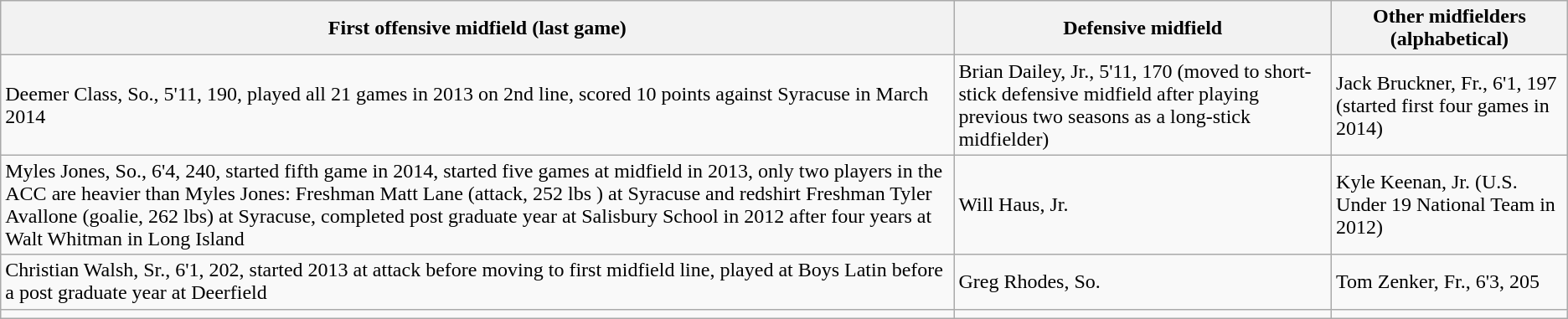<table class="wikitable">
<tr ;>
<th>First offensive midfield (last game)</th>
<th>Defensive midfield</th>
<th>Other midfielders (alphabetical)</th>
</tr>
<tr>
<td>Deemer Class, So., 5'11, 190, played all 21 games in 2013 on 2nd line, scored 10 points against Syracuse in March 2014</td>
<td>Brian Dailey, Jr., 5'11, 170 (moved to short-stick defensive midfield after playing previous two seasons as a long-stick midfielder)</td>
<td>Jack Bruckner, Fr., 6'1, 197 (started first four games in 2014)</td>
</tr>
<tr>
<td>Myles Jones, So., 6'4, 240, started fifth game in 2014, started five games at midfield in 2013, only two players in the ACC are heavier than Myles Jones: Freshman Matt Lane (attack, 252 lbs ) at Syracuse and redshirt Freshman Tyler Avallone (goalie, 262 lbs) at Syracuse, completed post graduate year at Salisbury School in 2012 after four years at Walt Whitman in Long Island</td>
<td>Will Haus, Jr.</td>
<td>Kyle Keenan, Jr. (U.S. Under 19 National Team in 2012)</td>
</tr>
<tr>
<td>Christian Walsh, Sr., 6'1, 202, started 2013 at attack before moving to first midfield line, played at Boys Latin before a post graduate year at Deerfield</td>
<td>Greg Rhodes, So.</td>
<td>Tom Zenker, Fr., 6'3, 205</td>
</tr>
<tr>
<td></td>
<td></td>
<td></td>
</tr>
</table>
